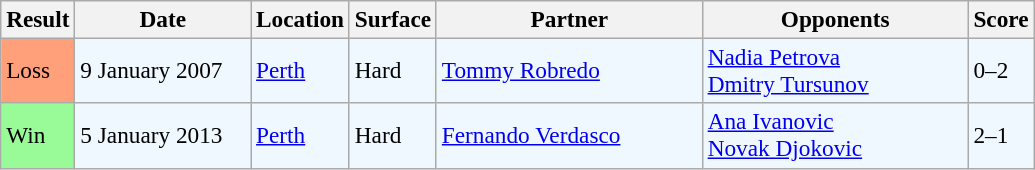<table class="sortable wikitable" style=font-size:97%>
<tr>
<th>Result</th>
<th width=110>Date</th>
<th>Location</th>
<th>Surface</th>
<th width=170>Partner</th>
<th width=170>Opponents</th>
<th>Score</th>
</tr>
<tr bgcolor=#f0f8ff>
<td bgcolor=FFA07A>Loss</td>
<td>9 January 2007</td>
<td><a href='#'>Perth</a></td>
<td>Hard</td>
<td> <a href='#'>Tommy Robredo</a></td>
<td> <a href='#'>Nadia Petrova</a> <br>  <a href='#'>Dmitry Tursunov</a></td>
<td>0–2</td>
</tr>
<tr bgcolor=#f0f8ff>
<td bgcolor=98FB98>Win</td>
<td>5 January 2013</td>
<td><a href='#'>Perth</a></td>
<td>Hard</td>
<td> <a href='#'>Fernando Verdasco</a></td>
<td> <a href='#'>Ana Ivanovic</a> <br>  <a href='#'>Novak Djokovic</a></td>
<td>2–1</td>
</tr>
</table>
